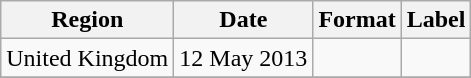<table class=wikitable>
<tr>
<th>Region</th>
<th>Date</th>
<th>Format</th>
<th>Label</th>
</tr>
<tr>
<td>United Kingdom</td>
<td>12 May 2013</td>
<td></td>
<td></td>
</tr>
<tr>
</tr>
</table>
